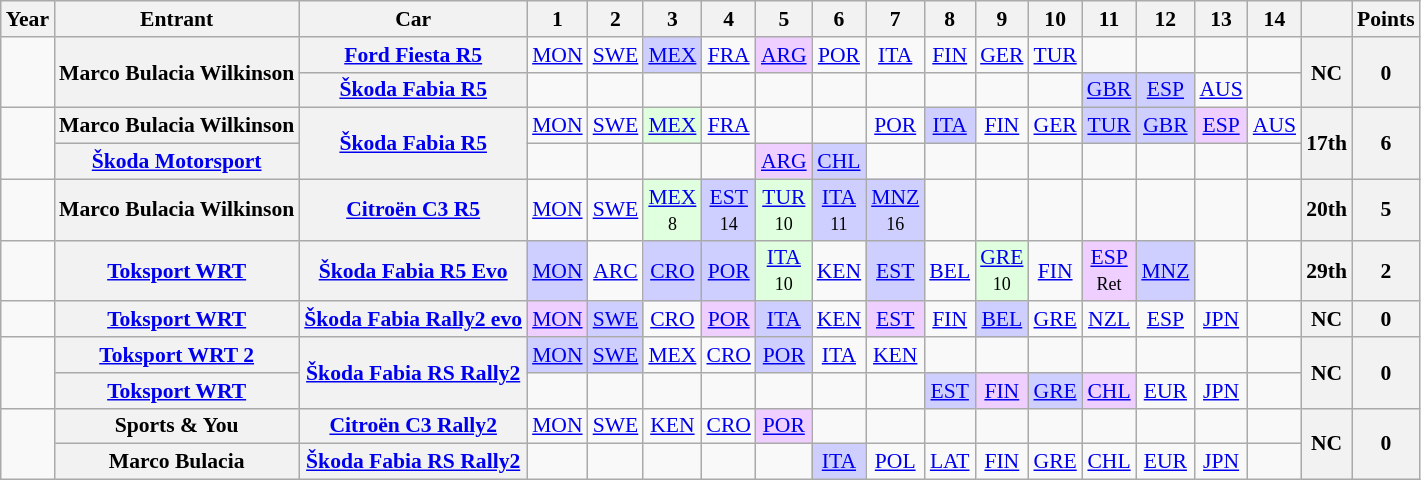<table class="wikitable" style="text-align:center; font-size:90%">
<tr>
<th>Year</th>
<th>Entrant</th>
<th>Car</th>
<th>1</th>
<th>2</th>
<th>3</th>
<th>4</th>
<th>5</th>
<th>6</th>
<th>7</th>
<th>8</th>
<th>9</th>
<th>10</th>
<th>11</th>
<th>12</th>
<th>13</th>
<th>14</th>
<th></th>
<th>Points</th>
</tr>
<tr>
<td rowspan="2"></td>
<th rowspan="2">Marco Bulacia Wilkinson</th>
<th><a href='#'>Ford Fiesta R5</a></th>
<td><a href='#'>MON</a></td>
<td><a href='#'>SWE</a></td>
<td style="background:#CFCFFF;"><a href='#'>MEX</a><br></td>
<td><a href='#'>FRA</a></td>
<td style="background:#EFCFFF;"><a href='#'>ARG</a><br></td>
<td><a href='#'>POR</a></td>
<td><a href='#'>ITA</a></td>
<td><a href='#'>FIN</a></td>
<td><a href='#'>GER</a></td>
<td><a href='#'>TUR</a></td>
<td></td>
<td></td>
<td></td>
<td></td>
<th rowspan="2">NC</th>
<th rowspan="2">0</th>
</tr>
<tr>
<th><a href='#'>Škoda Fabia R5</a></th>
<td></td>
<td></td>
<td></td>
<td></td>
<td></td>
<td></td>
<td></td>
<td></td>
<td></td>
<td></td>
<td style="background:#CFCFFF;"><a href='#'>GBR</a><br></td>
<td style="background:#CFCFFF;"><a href='#'>ESP</a><br></td>
<td><a href='#'>AUS</a></td>
<td></td>
</tr>
<tr>
<td rowspan="2"></td>
<th>Marco Bulacia Wilkinson</th>
<th rowspan="2"><a href='#'>Škoda Fabia R5</a></th>
<td><a href='#'>MON</a></td>
<td><a href='#'>SWE</a></td>
<td style="background:#DFFFDF;"><a href='#'>MEX</a><br></td>
<td><a href='#'>FRA</a></td>
<td></td>
<td></td>
<td><a href='#'>POR</a></td>
<td style="background:#CFCFFF;"><a href='#'>ITA</a><br></td>
<td><a href='#'>FIN</a></td>
<td><a href='#'>GER</a></td>
<td style="background:#CFCFFF;"><a href='#'>TUR</a><br></td>
<td style="background:#CFCFFF;"><a href='#'>GBR</a><br></td>
<td style="background:#EFCFFF;"><a href='#'>ESP</a><br></td>
<td><a href='#'>AUS</a><br></td>
<th rowspan="2">17th</th>
<th rowspan="2">6</th>
</tr>
<tr>
<th><a href='#'>Škoda Motorsport</a></th>
<td></td>
<td></td>
<td></td>
<td></td>
<td style="background:#EFCFFF;"><a href='#'>ARG</a><br></td>
<td style="background:#CFCFFF;"><a href='#'>CHL</a><br></td>
<td></td>
<td></td>
<td></td>
<td></td>
<td></td>
<td></td>
<td></td>
<td></td>
</tr>
<tr>
<td></td>
<th>Marco Bulacia Wilkinson</th>
<th><a href='#'>Citroën C3 R5</a></th>
<td><a href='#'>MON</a></td>
<td><a href='#'>SWE</a></td>
<td style="background:#DFFFDF;"><a href='#'>MEX</a><br><small>8</small></td>
<td style="background:#CFCFFF;"><a href='#'>EST</a><br><small>14</small></td>
<td style="background:#DFFFDF;"><a href='#'>TUR</a><br><small>10</small></td>
<td style="background:#CFCFFF;"><a href='#'>ITA</a><br><small>11</small></td>
<td style="background:#CFCFFF;"><a href='#'>MNZ</a><br><small>16</small></td>
<td></td>
<td></td>
<td></td>
<td></td>
<td></td>
<td></td>
<td></td>
<th>20th</th>
<th>5</th>
</tr>
<tr>
<td></td>
<th><a href='#'>Toksport WRT</a></th>
<th><a href='#'>Škoda Fabia R5 Evo</a></th>
<td style="background:#CFCFFF;"><a href='#'>MON</a><br></td>
<td><a href='#'>ARC</a></td>
<td style="background:#CFCFFF;"><a href='#'>CRO</a><br></td>
<td style="background:#CFCFFF;"><a href='#'>POR</a><br></td>
<td style="background:#DFFFDF;"><a href='#'>ITA</a><br><small>10</small></td>
<td><a href='#'>KEN</a><br></td>
<td style="background:#CFCFFF;"><a href='#'>EST</a><br></td>
<td><a href='#'>BEL</a></td>
<td style="background:#DFFFDF;"><a href='#'>GRE</a><br><small>10</small></td>
<td><a href='#'>FIN</a></td>
<td style="background:#EFCFFF;"><a href='#'>ESP</a><br><small>Ret</small></td>
<td style="background:#CFCFFF;"><a href='#'>MNZ</a><br></td>
<td></td>
<td></td>
<th>29th</th>
<th>2</th>
</tr>
<tr>
<td></td>
<th><a href='#'>Toksport WRT</a></th>
<th><a href='#'>Škoda Fabia Rally2 evo</a></th>
<td style="background:#EFCFFF;"><a href='#'>MON</a><br></td>
<td style="background:#CFCFFF;"><a href='#'>SWE</a><br></td>
<td><a href='#'>CRO</a></td>
<td style="background:#EFCFFF;"><a href='#'>POR</a><br></td>
<td style="background:#CFCFFF;"><a href='#'>ITA</a><br></td>
<td><a href='#'>KEN</a></td>
<td style="background:#EFCFFF;"><a href='#'>EST</a><br></td>
<td><a href='#'>FIN</a></td>
<td style="background:#CFCFFF;"><a href='#'>BEL</a><br></td>
<td><a href='#'>GRE</a></td>
<td><a href='#'>NZL</a></td>
<td><a href='#'>ESP</a></td>
<td><a href='#'>JPN</a></td>
<td></td>
<th>NC</th>
<th>0</th>
</tr>
<tr>
<td rowspan="2"></td>
<th><a href='#'>Toksport WRT 2</a></th>
<th rowspan="2"><a href='#'>Škoda Fabia RS Rally2</a></th>
<td style="background:#CFCFFF;"><a href='#'>MON</a><br></td>
<td style="background:#CFCFFF;"><a href='#'>SWE</a><br></td>
<td><a href='#'>MEX</a></td>
<td><a href='#'>CRO</a></td>
<td style="background:#CFCFFF;"><a href='#'>POR</a><br></td>
<td><a href='#'>ITA</a></td>
<td><a href='#'>KEN</a></td>
<td></td>
<td></td>
<td></td>
<td></td>
<td></td>
<td></td>
<td></td>
<th rowspan="2">NC</th>
<th rowspan="2">0</th>
</tr>
<tr>
<th><a href='#'>Toksport WRT</a></th>
<td></td>
<td></td>
<td></td>
<td></td>
<td></td>
<td></td>
<td></td>
<td style="background:#CFCFFF;"><a href='#'>EST</a><br></td>
<td style="background:#EFCFFF;"><a href='#'>FIN</a><br></td>
<td style="background:#CFCFFF;"><a href='#'>GRE</a><br></td>
<td style="background:#EFCFFF;"><a href='#'>CHL</a><br></td>
<td><a href='#'>EUR</a></td>
<td><a href='#'>JPN</a></td>
<td></td>
</tr>
<tr>
<td rowspan="2"></td>
<th>Sports & You</th>
<th><a href='#'>Citroën C3 Rally2</a></th>
<td><a href='#'>MON</a></td>
<td><a href='#'>SWE</a></td>
<td><a href='#'>KEN</a></td>
<td><a href='#'>CRO</a></td>
<td style="background:#EFCFFF;"><a href='#'>POR</a><br></td>
<td></td>
<td></td>
<td></td>
<td></td>
<td></td>
<td></td>
<td></td>
<td></td>
<td></td>
<th rowspan="2">NC</th>
<th rowspan="2">0</th>
</tr>
<tr>
<th>Marco Bulacia</th>
<th><a href='#'>Škoda Fabia RS Rally2</a></th>
<td></td>
<td></td>
<td></td>
<td></td>
<td></td>
<td style="background:#CFCFFF;"><a href='#'>ITA</a><br></td>
<td><a href='#'>POL</a></td>
<td><a href='#'>LAT</a></td>
<td><a href='#'>FIN</a></td>
<td><a href='#'>GRE</a></td>
<td><a href='#'>CHL</a></td>
<td><a href='#'>EUR</a></td>
<td><a href='#'>JPN</a></td>
<td></td>
</tr>
</table>
